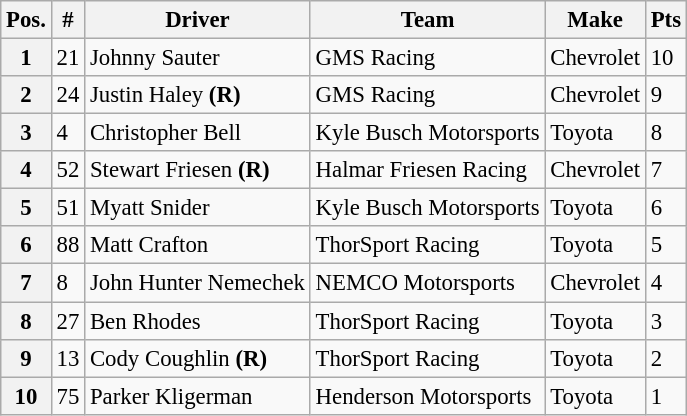<table class="wikitable" style="font-size:95%">
<tr>
<th>Pos.</th>
<th>#</th>
<th>Driver</th>
<th>Team</th>
<th>Make</th>
<th>Pts</th>
</tr>
<tr>
<th>1</th>
<td>21</td>
<td>Johnny Sauter</td>
<td>GMS Racing</td>
<td>Chevrolet</td>
<td>10</td>
</tr>
<tr>
<th>2</th>
<td>24</td>
<td>Justin Haley <strong>(R)</strong></td>
<td>GMS Racing</td>
<td>Chevrolet</td>
<td>9</td>
</tr>
<tr>
<th>3</th>
<td>4</td>
<td>Christopher Bell</td>
<td>Kyle Busch Motorsports</td>
<td>Toyota</td>
<td>8</td>
</tr>
<tr>
<th>4</th>
<td>52</td>
<td>Stewart Friesen <strong>(R)</strong></td>
<td>Halmar Friesen Racing</td>
<td>Chevrolet</td>
<td>7</td>
</tr>
<tr>
<th>5</th>
<td>51</td>
<td>Myatt Snider</td>
<td>Kyle Busch Motorsports</td>
<td>Toyota</td>
<td>6</td>
</tr>
<tr>
<th>6</th>
<td>88</td>
<td>Matt Crafton</td>
<td>ThorSport Racing</td>
<td>Toyota</td>
<td>5</td>
</tr>
<tr>
<th>7</th>
<td>8</td>
<td>John Hunter Nemechek</td>
<td>NEMCO Motorsports</td>
<td>Chevrolet</td>
<td>4</td>
</tr>
<tr>
<th>8</th>
<td>27</td>
<td>Ben Rhodes</td>
<td>ThorSport Racing</td>
<td>Toyota</td>
<td>3</td>
</tr>
<tr>
<th>9</th>
<td>13</td>
<td>Cody Coughlin <strong>(R)</strong></td>
<td>ThorSport Racing</td>
<td>Toyota</td>
<td>2</td>
</tr>
<tr>
<th>10</th>
<td>75</td>
<td>Parker Kligerman</td>
<td>Henderson Motorsports</td>
<td>Toyota</td>
<td>1</td>
</tr>
</table>
